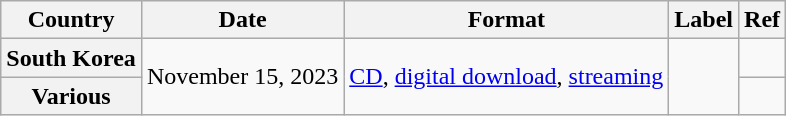<table class="wikitable plainrowheaders" text-align:center">
<tr>
<th>Country</th>
<th>Date</th>
<th>Format</th>
<th>Label</th>
<th>Ref</th>
</tr>
<tr>
<th scope="row">South Korea</th>
<td rowspan="2">November 15, 2023</td>
<td rowspan="2"><a href='#'>CD</a>, <a href='#'>digital download</a>, <a href='#'>streaming</a></td>
<td rowspan="2"></td>
<td></td>
</tr>
<tr>
<th scope="row">Various</th>
<td></td>
</tr>
</table>
